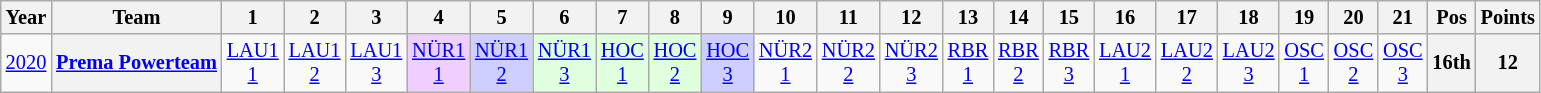<table class="wikitable" style="text-align:center; font-size:85%;">
<tr>
<th>Year</th>
<th>Team</th>
<th>1</th>
<th>2</th>
<th>3</th>
<th>4</th>
<th>5</th>
<th>6</th>
<th>7</th>
<th>8</th>
<th>9</th>
<th>10</th>
<th>11</th>
<th>12</th>
<th>13</th>
<th>14</th>
<th>15</th>
<th>16</th>
<th>17</th>
<th>18</th>
<th>19</th>
<th>20</th>
<th>21</th>
<th>Pos</th>
<th>Points</th>
</tr>
<tr>
<td><a href='#'>2020</a></td>
<th><a href='#'>Prema Powerteam</a></th>
<td><a href='#'>LAU1<br>1</a></td>
<td><a href='#'>LAU1<br>2</a></td>
<td><a href='#'>LAU1<br>3</a></td>
<td style="background:#EFCFFF;"><a href='#'>NÜR1<br>1</a><br></td>
<td style="background:#CFCFFF;"><a href='#'>NÜR1<br>2</a><br></td>
<td style="background:#DFFFDF;"><a href='#'>NÜR1<br>3</a><br></td>
<td style="background:#DFFFDF;"><a href='#'>HOC<br>1</a><br></td>
<td style="background:#DFFFDF;"><a href='#'>HOC<br>2</a><br></td>
<td style="background:#CFCFFF;"><a href='#'>HOC<br>3</a><br></td>
<td><a href='#'>NÜR2<br>1</a></td>
<td><a href='#'>NÜR2<br>2</a></td>
<td><a href='#'>NÜR2<br>3</a></td>
<td><a href='#'>RBR<br>1</a></td>
<td><a href='#'>RBR<br>2</a></td>
<td><a href='#'>RBR<br>3</a></td>
<td><a href='#'>LAU2<br>1</a></td>
<td><a href='#'>LAU2<br>2</a></td>
<td><a href='#'>LAU2<br>3</a></td>
<td><a href='#'>OSC<br>1</a></td>
<td><a href='#'>OSC<br>2</a></td>
<td><a href='#'>OSC<br>3</a></td>
<th>16th</th>
<th>12</th>
</tr>
</table>
